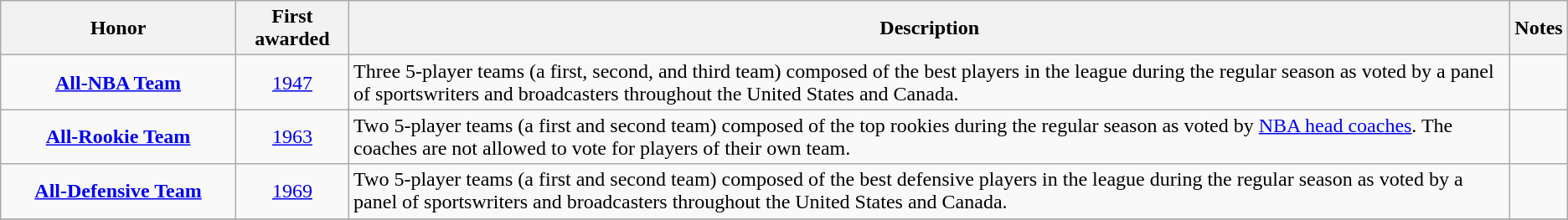<table class="wikitable plainrowheaders sortable" summary="Honor (sortable), Created (sortable), Description and Notes">
<tr>
<th scope="col" width=15% class="unsortable">Honor</th>
<th scope="col">First awarded</th>
<th scope="col" class="unsortable">Description</th>
<th scope="col" class="unsortable">Notes</th>
</tr>
<tr>
<th scope="row" style="background-color:transparent;"><a href='#'>All-NBA Team</a></th>
<td align=center><a href='#'>1947</a></td>
<td>Three 5-player teams (a first, second, and third team) composed of the best players in the league during the regular season as voted by a panel of sportswriters and broadcasters throughout the United States and Canada.</td>
<td align="center"></td>
</tr>
<tr>
<th scope="row" style="background-color:transparent;"><a href='#'>All-Rookie Team</a></th>
<td align=center><a href='#'>1963</a></td>
<td>Two 5-player teams (a first and second team) composed of the top rookies during the regular season as voted by <a href='#'>NBA head coaches</a>. The coaches are not allowed to vote for players of their own team.</td>
<td align="center"></td>
</tr>
<tr>
<th scope="row" style="background-color:transparent;"><a href='#'>All-Defensive Team</a></th>
<td align=center><a href='#'>1969</a></td>
<td>Two 5-player teams (a first and second team) composed of the best defensive players in the league during the regular season as voted by a panel of sportswriters and broadcasters throughout the United States and Canada.</td>
<td align="center"></td>
</tr>
<tr>
</tr>
</table>
